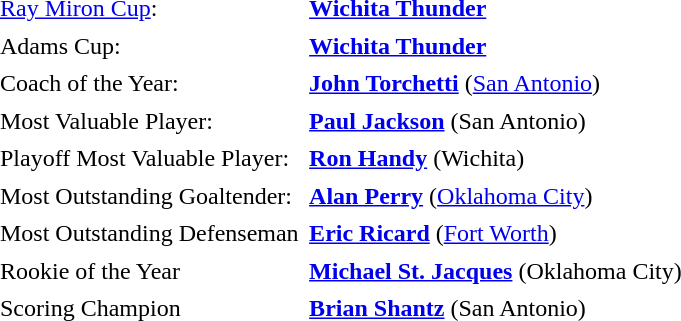<table cellpadding="3" cellspacing="1">
<tr>
<td><a href='#'>Ray Miron Cup</a>:</td>
<td><strong><a href='#'>Wichita Thunder</a></strong></td>
</tr>
<tr>
<td>Adams Cup:</td>
<td><strong><a href='#'>Wichita Thunder</a></strong></td>
</tr>
<tr>
<td>Coach of the Year:</td>
<td><strong><a href='#'>John Torchetti</a></strong> (<a href='#'>San Antonio</a>)</td>
</tr>
<tr>
<td>Most Valuable Player:</td>
<td><strong><a href='#'>Paul Jackson</a></strong> (San Antonio)</td>
</tr>
<tr>
<td>Playoff Most Valuable Player:</td>
<td><strong><a href='#'>Ron Handy</a></strong> (Wichita)</td>
</tr>
<tr>
<td>Most Outstanding Goaltender:</td>
<td><strong><a href='#'>Alan Perry</a></strong> (<a href='#'>Oklahoma City</a>)</td>
</tr>
<tr>
<td>Most Outstanding Defenseman</td>
<td><strong><a href='#'>Eric Ricard</a></strong> (<a href='#'>Fort Worth</a>)</td>
</tr>
<tr>
<td>Rookie of the Year</td>
<td><strong><a href='#'>Michael St. Jacques</a></strong> (Oklahoma City)</td>
</tr>
<tr>
<td>Scoring Champion</td>
<td><strong><a href='#'>Brian Shantz</a></strong> (San Antonio)</td>
</tr>
</table>
